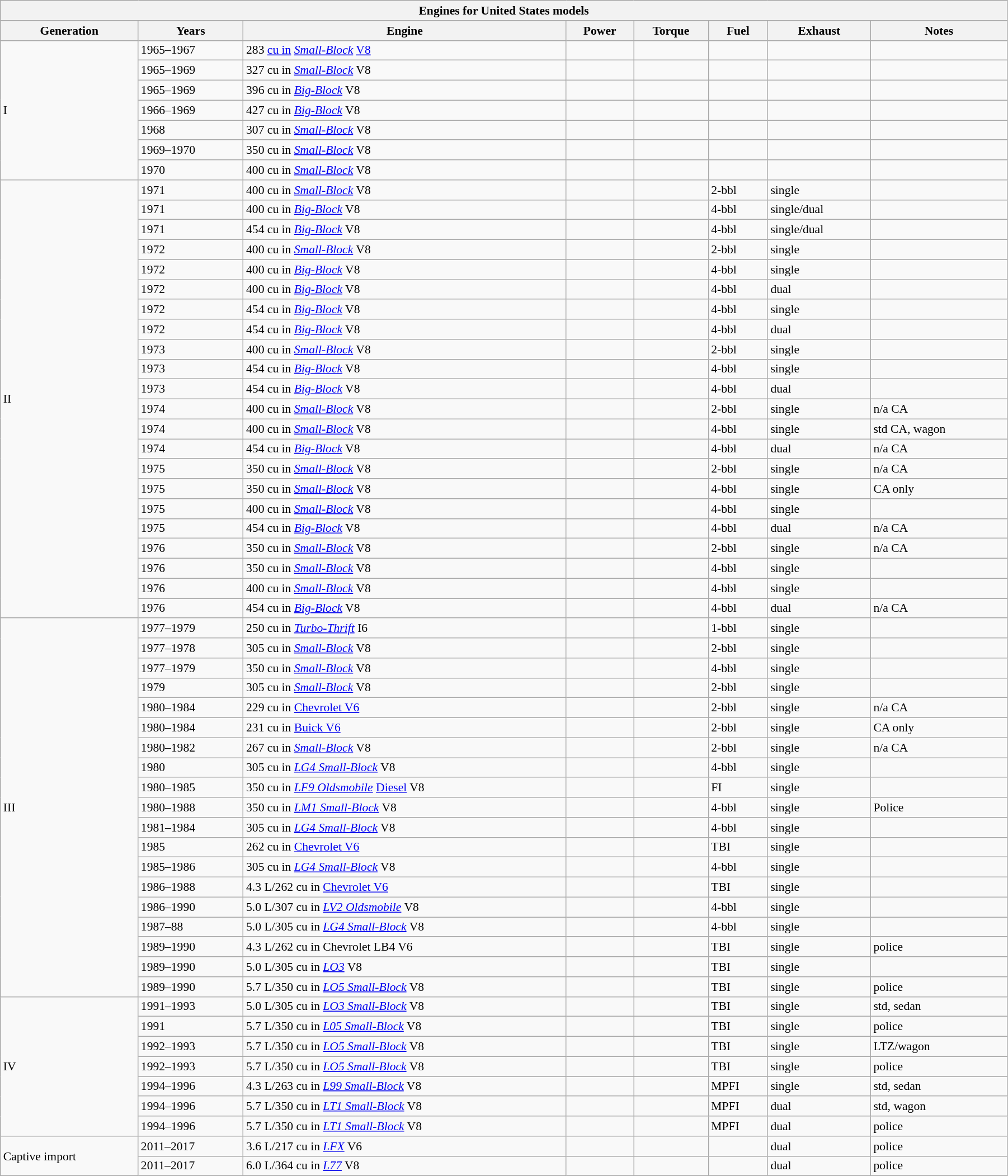<table class="wikitable collapsible collapsed" style="font-size:90%; width:95%">
<tr>
<th colspan=8>Engines for United States models</th>
</tr>
<tr>
<th>Generation</th>
<th>Years</th>
<th>Engine</th>
<th>Power</th>
<th>Torque</th>
<th>Fuel</th>
<th>Exhaust</th>
<th>Notes</th>
</tr>
<tr>
<td rowspan=7>I</td>
<td>1965–1967</td>
<td>283 <a href='#'>cu in</a> <em><a href='#'>Small-Block</a></em> <a href='#'>V8</a></td>
<td></td>
<td></td>
<td></td>
<td></td>
<td></td>
</tr>
<tr>
<td>1965–1969</td>
<td>327 cu in <em><a href='#'>Small-Block</a></em> V8</td>
<td></td>
<td></td>
<td></td>
<td></td>
<td></td>
</tr>
<tr>
<td>1965–1969</td>
<td>396 cu in <em><a href='#'>Big-Block</a></em> V8</td>
<td></td>
<td></td>
<td></td>
<td></td>
<td></td>
</tr>
<tr>
<td>1966–1969</td>
<td>427 cu in <em><a href='#'>Big-Block</a></em> V8</td>
<td></td>
<td></td>
<td></td>
<td></td>
<td></td>
</tr>
<tr>
<td>1968</td>
<td>307 cu in <em><a href='#'>Small-Block</a></em> V8</td>
<td></td>
<td></td>
<td></td>
<td></td>
<td></td>
</tr>
<tr>
<td>1969–1970</td>
<td>350 cu in <em><a href='#'>Small-Block</a></em> V8</td>
<td></td>
<td></td>
<td></td>
<td></td>
<td></td>
</tr>
<tr>
<td>1970</td>
<td>400 cu in <em><a href='#'>Small-Block</a></em> V8</td>
<td></td>
<td></td>
<td></td>
<td></td>
<td></td>
</tr>
<tr>
<td rowspan=22>II</td>
<td>1971</td>
<td>400 cu in <em><a href='#'>Small-Block</a></em> V8</td>
<td></td>
<td></td>
<td>2-bbl</td>
<td>single</td>
<td></td>
</tr>
<tr>
<td>1971</td>
<td>400 cu in <em><a href='#'>Big-Block</a></em> V8</td>
<td></td>
<td></td>
<td>4-bbl</td>
<td>single/dual</td>
<td></td>
</tr>
<tr>
<td>1971</td>
<td>454 cu in <em><a href='#'>Big-Block</a></em> V8</td>
<td></td>
<td></td>
<td>4-bbl</td>
<td>single/dual</td>
<td></td>
</tr>
<tr>
<td>1972</td>
<td>400 cu in <em><a href='#'>Small-Block</a></em> V8</td>
<td></td>
<td></td>
<td>2-bbl</td>
<td>single</td>
<td></td>
</tr>
<tr>
<td>1972</td>
<td>400 cu in <em><a href='#'>Big-Block</a></em> V8</td>
<td></td>
<td></td>
<td>4-bbl</td>
<td>single</td>
<td></td>
</tr>
<tr>
<td>1972</td>
<td>400 cu in <em><a href='#'>Big-Block</a></em> V8</td>
<td></td>
<td></td>
<td>4-bbl</td>
<td>dual</td>
<td></td>
</tr>
<tr>
<td>1972</td>
<td>454 cu in <em><a href='#'>Big-Block</a></em> V8</td>
<td></td>
<td></td>
<td>4-bbl</td>
<td>single</td>
<td></td>
</tr>
<tr>
<td>1972</td>
<td>454 cu in <em><a href='#'>Big-Block</a></em> V8</td>
<td></td>
<td></td>
<td>4-bbl</td>
<td>dual</td>
<td></td>
</tr>
<tr>
<td>1973</td>
<td>400 cu in <em><a href='#'>Small-Block</a></em> V8</td>
<td></td>
<td></td>
<td>2-bbl</td>
<td>single</td>
<td></td>
</tr>
<tr>
<td>1973</td>
<td>454 cu in <em><a href='#'>Big-Block</a></em> V8</td>
<td></td>
<td></td>
<td>4-bbl</td>
<td>single</td>
<td></td>
</tr>
<tr>
<td>1973</td>
<td>454 cu in <em><a href='#'>Big-Block</a></em> V8</td>
<td></td>
<td></td>
<td>4-bbl</td>
<td>dual</td>
<td></td>
</tr>
<tr>
<td>1974</td>
<td>400 cu in <em><a href='#'>Small-Block</a></em> V8</td>
<td></td>
<td></td>
<td>2-bbl</td>
<td>single</td>
<td>n/a CA</td>
</tr>
<tr>
<td>1974</td>
<td>400 cu in <em><a href='#'>Small-Block</a></em> V8</td>
<td></td>
<td></td>
<td>4-bbl</td>
<td>single</td>
<td>std CA, wagon</td>
</tr>
<tr>
<td>1974</td>
<td>454 cu in <em><a href='#'>Big-Block</a></em> V8</td>
<td></td>
<td></td>
<td>4-bbl</td>
<td>dual</td>
<td>n/a CA</td>
</tr>
<tr>
<td>1975</td>
<td>350 cu in <em><a href='#'>Small-Block</a></em> V8</td>
<td></td>
<td></td>
<td>2-bbl</td>
<td>single</td>
<td>n/a CA</td>
</tr>
<tr>
<td>1975</td>
<td>350 cu in <em><a href='#'>Small-Block</a></em> V8</td>
<td></td>
<td></td>
<td>4-bbl</td>
<td>single</td>
<td>CA only</td>
</tr>
<tr>
<td>1975</td>
<td>400 cu in <em><a href='#'>Small-Block</a></em> V8</td>
<td></td>
<td></td>
<td>4-bbl</td>
<td>single</td>
<td></td>
</tr>
<tr>
<td>1975</td>
<td>454 cu in <em><a href='#'>Big-Block</a></em> V8</td>
<td></td>
<td></td>
<td>4-bbl</td>
<td>dual</td>
<td>n/a CA</td>
</tr>
<tr>
<td>1976</td>
<td>350 cu in <em><a href='#'>Small-Block</a></em> V8</td>
<td></td>
<td></td>
<td>2-bbl</td>
<td>single</td>
<td>n/a CA</td>
</tr>
<tr>
<td>1976</td>
<td>350 cu in <em><a href='#'>Small-Block</a></em> V8</td>
<td></td>
<td></td>
<td>4-bbl</td>
<td>single</td>
<td></td>
</tr>
<tr>
<td>1976</td>
<td>400 cu in <em><a href='#'>Small-Block</a></em> V8</td>
<td></td>
<td></td>
<td>4-bbl</td>
<td>single</td>
<td></td>
</tr>
<tr>
<td>1976</td>
<td>454 cu in <em><a href='#'>Big-Block</a></em> V8</td>
<td></td>
<td></td>
<td>4-bbl</td>
<td>dual</td>
<td>n/a CA</td>
</tr>
<tr>
<td rowspan=19>III</td>
<td>1977–1979</td>
<td>250 cu in <em><a href='#'>Turbo-Thrift</a></em> I6</td>
<td></td>
<td></td>
<td>1-bbl</td>
<td>single</td>
<td></td>
</tr>
<tr>
<td>1977–1978</td>
<td>305 cu in <em><a href='#'>Small-Block</a></em> V8</td>
<td></td>
<td></td>
<td>2-bbl</td>
<td>single</td>
<td></td>
</tr>
<tr>
<td>1977–1979</td>
<td>350 cu in <em><a href='#'>Small-Block</a></em> V8</td>
<td></td>
<td></td>
<td>4-bbl</td>
<td>single</td>
<td></td>
</tr>
<tr>
<td>1979</td>
<td>305 cu in <em><a href='#'>Small-Block</a></em> V8</td>
<td></td>
<td></td>
<td>2-bbl</td>
<td>single</td>
<td></td>
</tr>
<tr>
<td>1980–1984</td>
<td>229 cu in <a href='#'>Chevrolet V6</a></td>
<td></td>
<td></td>
<td>2-bbl</td>
<td>single</td>
<td>n/a CA</td>
</tr>
<tr>
<td>1980–1984</td>
<td>231 cu in <a href='#'>Buick V6</a></td>
<td></td>
<td></td>
<td>2-bbl</td>
<td>single</td>
<td>CA only</td>
</tr>
<tr>
<td>1980–1982</td>
<td>267 cu in <em><a href='#'>Small-Block</a></em> V8</td>
<td></td>
<td></td>
<td>2-bbl</td>
<td>single</td>
<td>n/a CA</td>
</tr>
<tr>
<td>1980</td>
<td>305 cu in <em><a href='#'>LG4 Small-Block</a></em> V8</td>
<td></td>
<td></td>
<td>4-bbl</td>
<td>single</td>
<td></td>
</tr>
<tr>
<td>1980–1985</td>
<td>350 cu in <em><a href='#'>LF9 Oldsmobile</a></em> <a href='#'>Diesel</a> V8</td>
<td></td>
<td></td>
<td>FI</td>
<td>single</td>
<td></td>
</tr>
<tr>
<td>1980–1988</td>
<td>350 cu in <em><a href='#'>LM1 Small-Block</a></em> V8</td>
<td></td>
<td></td>
<td>4-bbl</td>
<td>single</td>
<td>Police</td>
</tr>
<tr>
<td>1981–1984</td>
<td>305 cu in <em><a href='#'>LG4 Small-Block</a></em> V8</td>
<td></td>
<td></td>
<td>4-bbl</td>
<td>single</td>
<td></td>
</tr>
<tr>
<td>1985</td>
<td>262 cu in <a href='#'>Chevrolet V6</a></td>
<td></td>
<td></td>
<td>TBI</td>
<td>single</td>
<td></td>
</tr>
<tr>
<td>1985–1986</td>
<td>305 cu in <em><a href='#'>LG4 Small-Block</a></em> V8</td>
<td></td>
<td></td>
<td>4-bbl</td>
<td>single</td>
<td></td>
</tr>
<tr>
<td>1986–1988</td>
<td>4.3 L/262 cu in <a href='#'>Chevrolet V6</a></td>
<td></td>
<td></td>
<td>TBI</td>
<td>single</td>
<td></td>
</tr>
<tr>
<td>1986–1990</td>
<td>5.0 L/307 cu in <em><a href='#'>LV2 Oldsmobile</a></em> V8</td>
<td></td>
<td></td>
<td>4-bbl</td>
<td>single</td>
</tr>
<tr>
<td>1987–88</td>
<td>5.0 L/305 cu in <em><a href='#'>LG4 Small-Block</a></em> V8</td>
<td></td>
<td></td>
<td>4-bbl</td>
<td>single</td>
<td></td>
</tr>
<tr>
<td>1989–1990</td>
<td>4.3 L/262 cu in Chevrolet LB4 V6</td>
<td></td>
<td></td>
<td>TBI</td>
<td>single</td>
<td>police</td>
</tr>
<tr>
<td>1989–1990</td>
<td>5.0 L/305 cu in <em><a href='#'>LO3</a></em> V8</td>
<td></td>
<td></td>
<td>TBI</td>
<td>single</td>
<td></td>
</tr>
<tr>
<td>1989–1990</td>
<td>5.7 L/350 cu in <em><a href='#'>LO5 Small-Block</a></em> V8</td>
<td></td>
<td></td>
<td>TBI</td>
<td>single</td>
<td>police</td>
</tr>
<tr>
<td rowspan=7>IV</td>
<td>1991–1993</td>
<td>5.0 L/305 cu in <em><a href='#'>LO3 Small-Block</a></em> V8</td>
<td></td>
<td></td>
<td>TBI</td>
<td>single</td>
<td>std, sedan</td>
</tr>
<tr>
<td>1991</td>
<td>5.7 L/350 cu in <em><a href='#'>L05 Small-Block</a></em> V8</td>
<td></td>
<td></td>
<td>TBI</td>
<td>single</td>
<td>police</td>
</tr>
<tr>
<td>1992–1993</td>
<td>5.7 L/350 cu in <em><a href='#'>LO5 Small-Block</a></em> V8</td>
<td></td>
<td></td>
<td>TBI</td>
<td>single</td>
<td>LTZ/wagon</td>
</tr>
<tr>
<td>1992–1993</td>
<td>5.7 L/350 cu in <em><a href='#'>LO5 Small-Block</a></em> V8</td>
<td></td>
<td></td>
<td>TBI</td>
<td>single</td>
<td>police</td>
</tr>
<tr>
<td>1994–1996</td>
<td>4.3 L/263 cu in <em><a href='#'>L99 Small-Block</a></em> V8</td>
<td></td>
<td></td>
<td>MPFI</td>
<td>single</td>
<td>std, sedan</td>
</tr>
<tr>
<td>1994–1996</td>
<td>5.7 L/350 cu in <em><a href='#'>LT1 Small-Block</a></em> V8</td>
<td></td>
<td></td>
<td>MPFI</td>
<td>dual</td>
<td>std, wagon</td>
</tr>
<tr>
<td>1994–1996</td>
<td>5.7 L/350 cu in <em><a href='#'>LT1 Small-Block</a></em> V8</td>
<td></td>
<td></td>
<td>MPFI</td>
<td>dual</td>
<td>police</td>
</tr>
<tr>
<td rowspan=7>Captive import</td>
<td>2011–2017</td>
<td>3.6 L/217 cu in <em><a href='#'>LFX</a></em> V6</td>
<td></td>
<td></td>
<td></td>
<td>dual</td>
<td>police</td>
</tr>
<tr>
<td>2011–2017</td>
<td>6.0 L/364 cu in <em><a href='#'>L77</a></em> V8</td>
<td></td>
<td></td>
<td></td>
<td>dual</td>
<td>police</td>
</tr>
</table>
